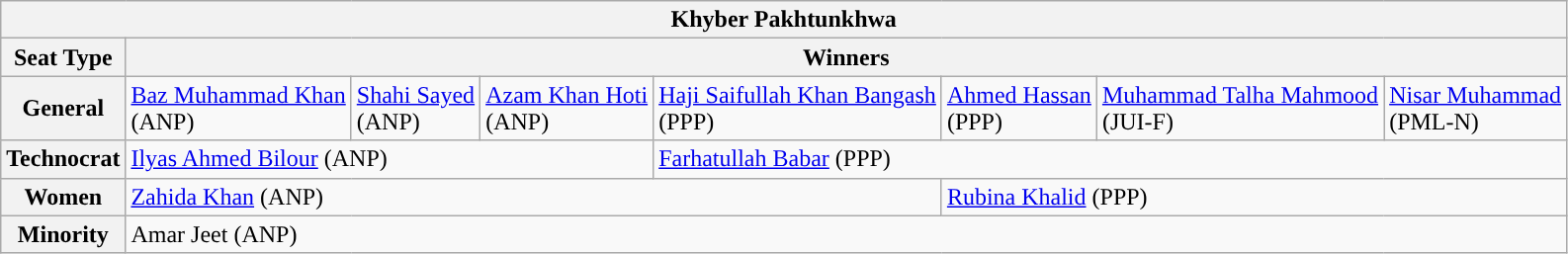<table class="wikitable">
<tr>
<th colspan="8">Khyber Pakhtunkhwa</th>
</tr>
<tr>
<th>Seat Type</th>
<th colspan="7">Winners</th>
</tr>
<tr>
<th>General</th>
<td style="background:"><a href='#'>Baz Muhammad Khan</a><br>(ANP)</td>
<td style="background:"><a href='#'>Shahi Sayed</a><br>(ANP)</td>
<td style="background:"><a href='#'>Azam Khan Hoti</a><br>(ANP)</td>
<td style="background:"><a href='#'>Haji Saifullah Khan Bangash</a><br>(PPP)</td>
<td style="background:"><a href='#'>Ahmed Hassan</a><br>(PPP)</td>
<td style="background:"><a href='#'>Muhammad Talha Mahmood</a><br>(JUI-F)</td>
<td style="background:"><a href='#'>Nisar Muhammad</a><br>(PML-N)</td>
</tr>
<tr>
<th>Technocrat</th>
<td colspan="3" style="background:"><a href='#'>Ilyas Ahmed Bilour</a> (ANP)</td>
<td colspan="4" style="background:"><a href='#'>Farhatullah Babar</a> (PPP)</td>
</tr>
<tr>
<th>Women</th>
<td colspan="4" style="background:"><a href='#'>Zahida Khan</a> (ANP)</td>
<td colspan="3" style="background:"><a href='#'>Rubina Khalid</a> (PPP)</td>
</tr>
<tr>
<th>Minority</th>
<td colspan="7" style="background:">Amar Jeet (ANP)</td>
</tr>
</table>
